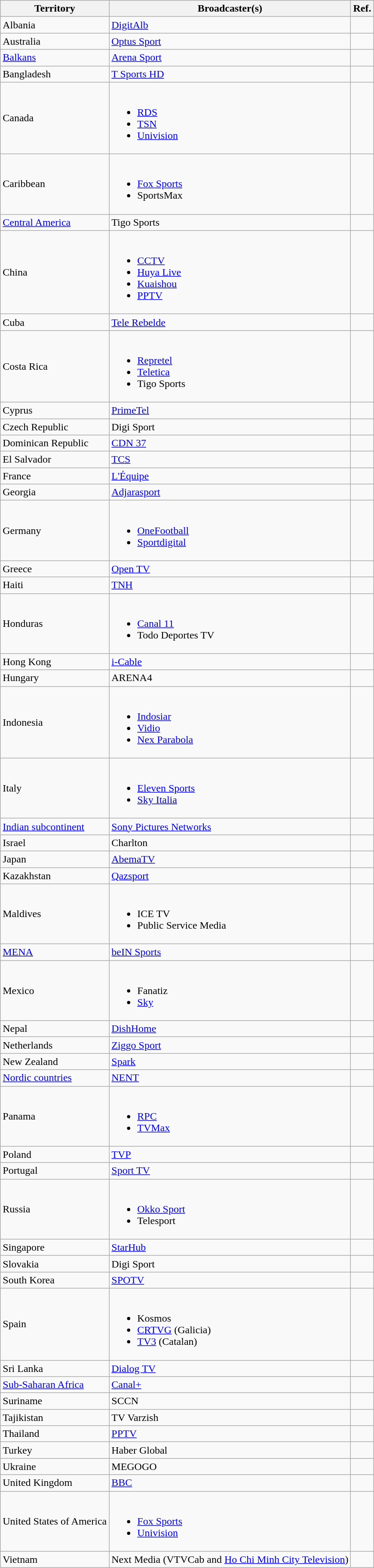<table class="wikitable">
<tr>
<th>Territory</th>
<th>Broadcaster(s)</th>
<th>Ref.</th>
</tr>
<tr>
<td>Albania</td>
<td><a href='#'>DigitAlb</a></td>
<td></td>
</tr>
<tr>
<td>Australia</td>
<td><a href='#'>Optus Sport</a></td>
<td></td>
</tr>
<tr>
<td><a href='#'>Balkans</a></td>
<td><a href='#'>Arena Sport</a></td>
<td></td>
</tr>
<tr>
<td>Bangladesh</td>
<td><a href='#'>T Sports HD</a></td>
<td></td>
</tr>
<tr>
<td>Canada</td>
<td><br><ul><li><a href='#'>RDS</a></li><li><a href='#'>TSN</a></li><li><a href='#'>Univision</a></li></ul></td>
<td></td>
</tr>
<tr>
<td>Caribbean</td>
<td><br><ul><li><a href='#'>Fox Sports</a></li><li>SportsMax</li></ul></td>
<td></td>
</tr>
<tr>
<td><a href='#'>Central America</a></td>
<td>Tigo Sports</td>
<td></td>
</tr>
<tr>
<td>China</td>
<td><br><ul><li><a href='#'>CCTV</a></li><li><a href='#'>Huya Live</a></li><li><a href='#'>Kuaishou</a></li><li><a href='#'>PPTV</a></li></ul></td>
<td></td>
</tr>
<tr>
<td>Cuba</td>
<td><a href='#'>Tele Rebelde</a></td>
<td></td>
</tr>
<tr>
<td>Costa Rica</td>
<td><br><ul><li><a href='#'>Repretel</a></li><li><a href='#'>Teletica</a></li><li>Tigo Sports</li></ul></td>
<td></td>
</tr>
<tr>
<td>Cyprus</td>
<td><a href='#'>PrimeTel</a></td>
<td></td>
</tr>
<tr>
<td>Czech Republic</td>
<td>Digi Sport</td>
<td></td>
</tr>
<tr>
<td>Dominican Republic</td>
<td><a href='#'>CDN 37</a></td>
<td></td>
</tr>
<tr>
<td>El Salvador</td>
<td><a href='#'>TCS</a></td>
<td></td>
</tr>
<tr>
<td>France</td>
<td><a href='#'>L'Équipe</a></td>
<td></td>
</tr>
<tr>
<td>Georgia</td>
<td><a href='#'>Adjarasport</a></td>
<td></td>
</tr>
<tr>
<td>Germany</td>
<td><br><ul><li><a href='#'>OneFootball</a></li><li><a href='#'>Sportdigital</a></li></ul></td>
<td></td>
</tr>
<tr>
<td>Greece</td>
<td><a href='#'>Open TV</a></td>
<td></td>
</tr>
<tr>
<td>Haiti</td>
<td><a href='#'>TNH</a></td>
<td></td>
</tr>
<tr>
<td>Honduras</td>
<td><br><ul><li><a href='#'>Canal 11</a></li><li>Todo Deportes TV</li></ul></td>
<td></td>
</tr>
<tr>
<td>Hong Kong</td>
<td><a href='#'>i-Cable</a></td>
<td></td>
</tr>
<tr>
<td>Hungary</td>
<td>ARENA4</td>
<td></td>
</tr>
<tr>
<td>Indonesia</td>
<td><br><ul><li><a href='#'>Indosiar</a></li><li><a href='#'>Vidio</a></li><li><a href='#'>Nex Parabola</a></li></ul></td>
<td></td>
</tr>
<tr>
<td>Italy</td>
<td><br><ul><li><a href='#'>Eleven Sports</a></li><li><a href='#'>Sky Italia</a></li></ul></td>
<td></td>
</tr>
<tr>
<td><a href='#'>Indian subcontinent</a></td>
<td><a href='#'>Sony Pictures Networks</a></td>
<td></td>
</tr>
<tr>
<td>Israel</td>
<td>Charlton</td>
<td></td>
</tr>
<tr>
<td>Japan</td>
<td><a href='#'>AbemaTV</a></td>
<td></td>
</tr>
<tr>
<td>Kazakhstan</td>
<td><a href='#'>Qazsport</a></td>
<td></td>
</tr>
<tr>
<td>Maldives</td>
<td><br><ul><li>ICE TV</li><li>Public Service Media</li></ul></td>
<td></td>
</tr>
<tr>
<td><a href='#'>MENA</a></td>
<td><a href='#'>beIN Sports</a></td>
<td></td>
</tr>
<tr>
<td>Mexico</td>
<td><br><ul><li>Fanatiz</li><li><a href='#'>Sky</a></li></ul></td>
<td></td>
</tr>
<tr>
<td>Nepal</td>
<td><a href='#'>DishHome</a></td>
<td></td>
</tr>
<tr>
<td>Netherlands</td>
<td><a href='#'>Ziggo Sport</a></td>
<td></td>
</tr>
<tr>
<td>New Zealand</td>
<td><a href='#'>Spark</a></td>
<td></td>
</tr>
<tr>
<td><a href='#'>Nordic countries</a></td>
<td><a href='#'>NENT</a></td>
<td></td>
</tr>
<tr>
<td>Panama</td>
<td><br><ul><li><a href='#'>RPC</a></li><li><a href='#'>TVMax</a></li></ul></td>
<td></td>
</tr>
<tr>
<td>Poland</td>
<td><a href='#'>TVP</a></td>
<td></td>
</tr>
<tr>
<td>Portugal</td>
<td><a href='#'>Sport TV</a></td>
<td></td>
</tr>
<tr>
<td>Russia</td>
<td><br><ul><li><a href='#'>Okko Sport</a></li><li>Telesport</li></ul></td>
<td></td>
</tr>
<tr>
<td>Singapore</td>
<td><a href='#'>StarHub</a></td>
<td></td>
</tr>
<tr>
<td>Slovakia</td>
<td>Digi Sport</td>
<td></td>
</tr>
<tr>
<td>South Korea</td>
<td><a href='#'>SPOTV</a></td>
<td></td>
</tr>
<tr>
<td>Spain</td>
<td><br><ul><li>Kosmos</li><li><a href='#'>CRTVG</a> (Galicia)</li><li><a href='#'>TV3</a> (Catalan)</li></ul></td>
<td></td>
</tr>
<tr>
<td>Sri Lanka</td>
<td><a href='#'>Dialog TV</a></td>
<td></td>
</tr>
<tr>
<td><a href='#'>Sub-Saharan Africa</a></td>
<td><a href='#'>Canal+</a></td>
<td></td>
</tr>
<tr>
<td>Suriname</td>
<td>SCCN</td>
<td></td>
</tr>
<tr>
<td>Tajikistan</td>
<td>TV Varzish</td>
<td></td>
</tr>
<tr>
<td>Thailand</td>
<td><a href='#'>PPTV</a></td>
<td></td>
</tr>
<tr>
<td>Turkey</td>
<td>Haber Global</td>
<td></td>
</tr>
<tr>
<td>Ukraine</td>
<td>MEGOGO</td>
<td></td>
</tr>
<tr>
<td>United Kingdom</td>
<td><a href='#'>BBC</a></td>
<td></td>
</tr>
<tr>
<td>United States of America</td>
<td><br><ul><li><a href='#'>Fox Sports</a></li><li><a href='#'>Univision</a></li></ul></td>
<td></td>
</tr>
<tr>
<td>Vietnam</td>
<td>Next Media (VTVCab and <a href='#'>Ho Chi Minh City Television</a>)</td>
<td></td>
</tr>
</table>
